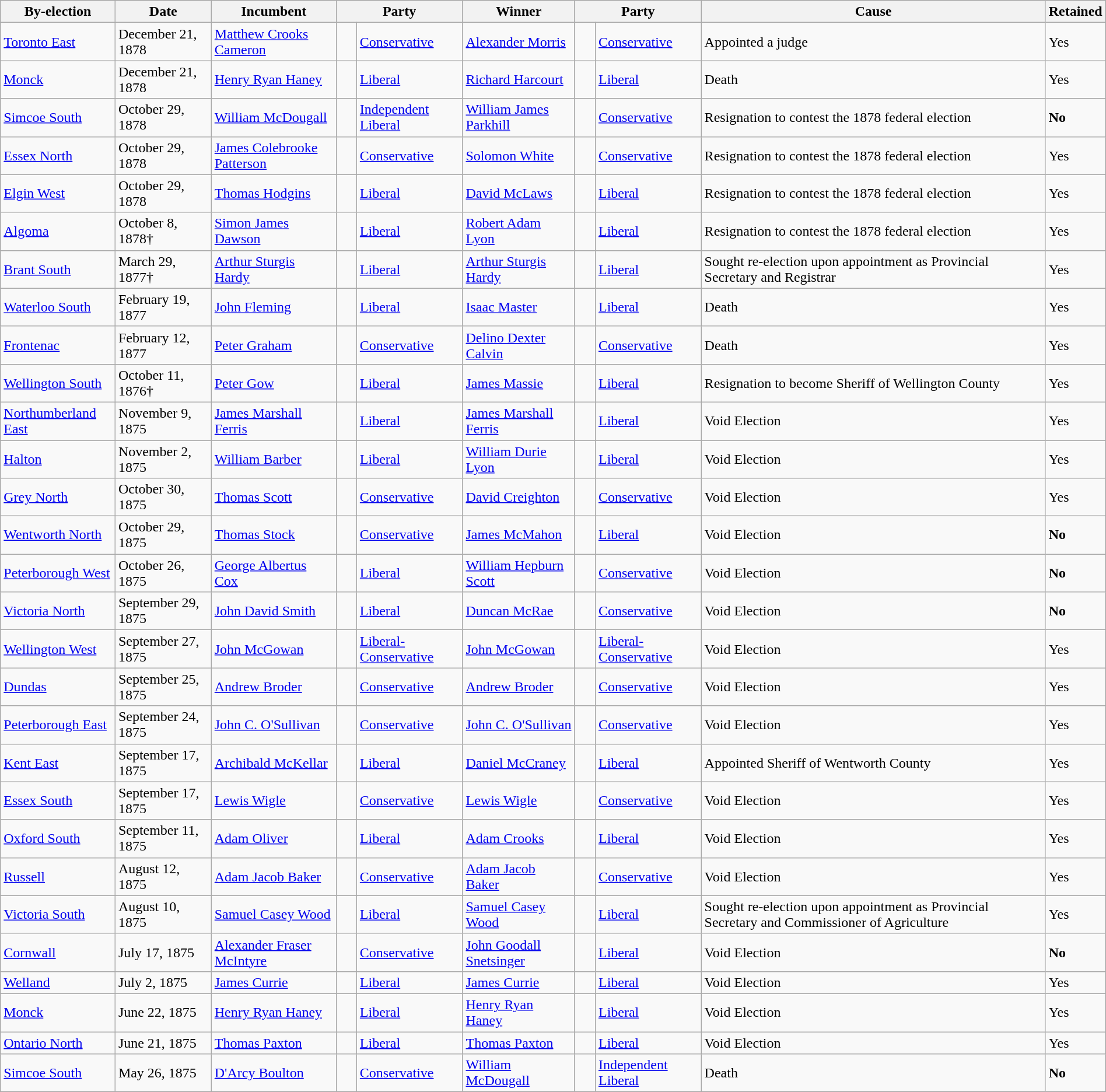<table class=wikitable style="width:100%">
<tr>
<th>By-election</th>
<th>Date</th>
<th>Incumbent</th>
<th colspan=2>Party</th>
<th>Winner</th>
<th colspan=2>Party</th>
<th>Cause</th>
<th>Retained</th>
</tr>
<tr>
<td><a href='#'>Toronto East</a></td>
<td>December 21, 1878</td>
<td><a href='#'>Matthew Crooks Cameron</a></td>
<td>    </td>
<td><a href='#'>Conservative</a></td>
<td><a href='#'>Alexander Morris</a></td>
<td>    </td>
<td><a href='#'>Conservative</a></td>
<td>Appointed a judge</td>
<td>Yes</td>
</tr>
<tr>
<td><a href='#'>Monck</a></td>
<td>December 21, 1878</td>
<td><a href='#'>Henry Ryan Haney</a></td>
<td>    </td>
<td><a href='#'>Liberal</a></td>
<td><a href='#'>Richard Harcourt</a></td>
<td>    </td>
<td><a href='#'>Liberal</a></td>
<td>Death</td>
<td>Yes</td>
</tr>
<tr>
<td><a href='#'>Simcoe South</a></td>
<td>October 29, 1878</td>
<td><a href='#'>William McDougall</a></td>
<td>    </td>
<td><a href='#'>Independent Liberal</a></td>
<td><a href='#'>William James Parkhill</a></td>
<td>    </td>
<td><a href='#'>Conservative</a></td>
<td>Resignation to contest the 1878 federal election</td>
<td><strong>No</strong></td>
</tr>
<tr>
<td><a href='#'>Essex North</a></td>
<td>October 29, 1878</td>
<td><a href='#'>James Colebrooke Patterson</a></td>
<td>    </td>
<td><a href='#'>Conservative</a></td>
<td><a href='#'>Solomon White</a></td>
<td>    </td>
<td><a href='#'>Conservative</a></td>
<td>Resignation to contest the 1878 federal election</td>
<td>Yes</td>
</tr>
<tr>
<td><a href='#'>Elgin West</a></td>
<td>October 29, 1878</td>
<td><a href='#'>Thomas Hodgins</a></td>
<td>    </td>
<td><a href='#'>Liberal</a></td>
<td><a href='#'>David McLaws</a></td>
<td>    </td>
<td><a href='#'>Liberal</a></td>
<td>Resignation to contest the 1878 federal election</td>
<td>Yes</td>
</tr>
<tr>
<td><a href='#'>Algoma</a></td>
<td>October 8, 1878†</td>
<td><a href='#'>Simon James Dawson</a></td>
<td>    </td>
<td><a href='#'>Liberal</a></td>
<td><a href='#'>Robert Adam Lyon</a></td>
<td>    </td>
<td><a href='#'>Liberal</a></td>
<td>Resignation to contest the 1878 federal election</td>
<td>Yes</td>
</tr>
<tr>
<td><a href='#'>Brant South</a></td>
<td>March 29, 1877†</td>
<td><a href='#'>Arthur Sturgis Hardy</a></td>
<td>    </td>
<td><a href='#'>Liberal</a></td>
<td><a href='#'>Arthur Sturgis Hardy</a></td>
<td>    </td>
<td><a href='#'>Liberal</a></td>
<td>Sought re-election upon appointment as Provincial Secretary and Registrar</td>
<td>Yes</td>
</tr>
<tr>
<td><a href='#'>Waterloo South</a></td>
<td>February 19, 1877</td>
<td><a href='#'>John Fleming</a></td>
<td>    </td>
<td><a href='#'>Liberal</a></td>
<td><a href='#'>Isaac Master</a></td>
<td>    </td>
<td><a href='#'>Liberal</a></td>
<td>Death</td>
<td>Yes</td>
</tr>
<tr>
<td><a href='#'>Frontenac</a></td>
<td>February 12, 1877</td>
<td><a href='#'>Peter Graham</a></td>
<td>    </td>
<td><a href='#'>Conservative</a></td>
<td><a href='#'>Delino Dexter Calvin</a></td>
<td>    </td>
<td><a href='#'>Conservative</a></td>
<td>Death</td>
<td>Yes</td>
</tr>
<tr>
<td><a href='#'>Wellington South</a></td>
<td>October 11, 1876†</td>
<td><a href='#'>Peter Gow</a></td>
<td>    </td>
<td><a href='#'>Liberal</a></td>
<td><a href='#'>James Massie</a></td>
<td>    </td>
<td><a href='#'>Liberal</a></td>
<td>Resignation to become Sheriff of Wellington County</td>
<td>Yes</td>
</tr>
<tr>
<td><a href='#'>Northumberland East</a></td>
<td>November 9, 1875</td>
<td><a href='#'>James Marshall Ferris</a></td>
<td>    </td>
<td><a href='#'>Liberal</a></td>
<td><a href='#'>James Marshall Ferris</a></td>
<td>    </td>
<td><a href='#'>Liberal</a></td>
<td>Void Election</td>
<td>Yes</td>
</tr>
<tr>
<td><a href='#'>Halton</a></td>
<td>November 2, 1875</td>
<td><a href='#'>William Barber</a></td>
<td>    </td>
<td><a href='#'>Liberal</a></td>
<td><a href='#'>William Durie Lyon</a></td>
<td>    </td>
<td><a href='#'>Liberal</a></td>
<td>Void Election</td>
<td>Yes</td>
</tr>
<tr>
<td><a href='#'>Grey North</a></td>
<td>October 30, 1875</td>
<td><a href='#'>Thomas Scott</a></td>
<td>    </td>
<td><a href='#'>Conservative</a></td>
<td><a href='#'>David Creighton</a></td>
<td>    </td>
<td><a href='#'>Conservative</a></td>
<td>Void Election</td>
<td>Yes</td>
</tr>
<tr>
<td><a href='#'>Wentworth North</a></td>
<td>October 29, 1875</td>
<td><a href='#'>Thomas Stock</a></td>
<td>    </td>
<td><a href='#'>Conservative</a></td>
<td><a href='#'>James McMahon</a></td>
<td>    </td>
<td><a href='#'>Liberal</a></td>
<td>Void Election</td>
<td><strong>No</strong></td>
</tr>
<tr>
<td><a href='#'>Peterborough West</a></td>
<td>October 26, 1875</td>
<td><a href='#'>George Albertus Cox</a></td>
<td>    </td>
<td><a href='#'>Liberal</a></td>
<td><a href='#'>William Hepburn Scott</a></td>
<td>    </td>
<td><a href='#'>Conservative</a></td>
<td>Void Election</td>
<td><strong>No</strong></td>
</tr>
<tr>
<td><a href='#'>Victoria North</a></td>
<td>September 29, 1875</td>
<td><a href='#'>John David Smith</a></td>
<td>    </td>
<td><a href='#'>Liberal</a></td>
<td><a href='#'>Duncan McRae</a></td>
<td>    </td>
<td><a href='#'>Conservative</a></td>
<td>Void Election</td>
<td><strong>No</strong></td>
</tr>
<tr>
<td><a href='#'>Wellington West</a></td>
<td>September 27, 1875</td>
<td><a href='#'>John McGowan</a></td>
<td>    </td>
<td><a href='#'>Liberal-Conservative</a></td>
<td><a href='#'>John McGowan</a></td>
<td>    </td>
<td><a href='#'>Liberal-Conservative</a></td>
<td>Void Election</td>
<td>Yes</td>
</tr>
<tr>
<td><a href='#'>Dundas</a></td>
<td>September 25, 1875</td>
<td><a href='#'>Andrew Broder</a></td>
<td>    </td>
<td><a href='#'>Conservative</a></td>
<td><a href='#'>Andrew Broder</a></td>
<td>    </td>
<td><a href='#'>Conservative</a></td>
<td>Void Election</td>
<td>Yes</td>
</tr>
<tr>
<td><a href='#'>Peterborough East</a></td>
<td>September 24, 1875</td>
<td><a href='#'>John C. O'Sullivan</a></td>
<td>    </td>
<td><a href='#'>Conservative</a></td>
<td><a href='#'>John C. O'Sullivan</a></td>
<td>    </td>
<td><a href='#'>Conservative</a></td>
<td>Void Election</td>
<td>Yes</td>
</tr>
<tr>
<td><a href='#'>Kent East</a></td>
<td>September 17, 1875</td>
<td><a href='#'>Archibald McKellar</a></td>
<td>    </td>
<td><a href='#'>Liberal</a></td>
<td><a href='#'>Daniel McCraney</a></td>
<td>    </td>
<td><a href='#'>Liberal</a></td>
<td>Appointed Sheriff of Wentworth County</td>
<td>Yes</td>
</tr>
<tr>
<td><a href='#'>Essex South</a></td>
<td>September 17, 1875</td>
<td><a href='#'>Lewis Wigle</a></td>
<td>    </td>
<td><a href='#'>Conservative</a></td>
<td><a href='#'>Lewis Wigle</a></td>
<td>    </td>
<td><a href='#'>Conservative</a></td>
<td>Void Election</td>
<td>Yes</td>
</tr>
<tr>
<td><a href='#'>Oxford South</a></td>
<td>September 11, 1875</td>
<td><a href='#'>Adam Oliver</a></td>
<td>    </td>
<td><a href='#'>Liberal</a></td>
<td><a href='#'>Adam Crooks</a></td>
<td>    </td>
<td><a href='#'>Liberal</a></td>
<td>Void Election</td>
<td>Yes</td>
</tr>
<tr>
<td><a href='#'>Russell</a></td>
<td>August 12, 1875</td>
<td><a href='#'>Adam Jacob Baker</a></td>
<td>    </td>
<td><a href='#'>Conservative</a></td>
<td><a href='#'>Adam Jacob Baker</a></td>
<td>    </td>
<td><a href='#'>Conservative</a></td>
<td>Void Election</td>
<td>Yes</td>
</tr>
<tr>
<td><a href='#'>Victoria South</a></td>
<td>August 10, 1875</td>
<td><a href='#'>Samuel Casey Wood</a></td>
<td>    </td>
<td><a href='#'>Liberal</a></td>
<td><a href='#'>Samuel Casey Wood</a></td>
<td>    </td>
<td><a href='#'>Liberal</a></td>
<td>Sought re-election upon appointment as Provincial Secretary and Commissioner of Agriculture</td>
<td>Yes</td>
</tr>
<tr>
<td><a href='#'>Cornwall</a></td>
<td>July 17, 1875</td>
<td><a href='#'>Alexander Fraser McIntyre</a></td>
<td>    </td>
<td><a href='#'>Conservative</a></td>
<td><a href='#'>John Goodall Snetsinger</a></td>
<td>    </td>
<td><a href='#'>Liberal</a></td>
<td>Void Election</td>
<td><strong>No</strong></td>
</tr>
<tr>
<td><a href='#'>Welland</a></td>
<td>July 2, 1875</td>
<td><a href='#'>James Currie</a></td>
<td>    </td>
<td><a href='#'>Liberal</a></td>
<td><a href='#'>James Currie</a></td>
<td>    </td>
<td><a href='#'>Liberal</a></td>
<td>Void Election</td>
<td>Yes</td>
</tr>
<tr>
<td><a href='#'>Monck</a></td>
<td>June 22, 1875</td>
<td><a href='#'>Henry Ryan Haney</a></td>
<td>    </td>
<td><a href='#'>Liberal</a></td>
<td><a href='#'>Henry Ryan Haney</a></td>
<td>    </td>
<td><a href='#'>Liberal</a></td>
<td>Void Election</td>
<td>Yes</td>
</tr>
<tr>
<td><a href='#'>Ontario North</a></td>
<td>June 21, 1875</td>
<td><a href='#'>Thomas Paxton</a></td>
<td>    </td>
<td><a href='#'>Liberal</a></td>
<td><a href='#'>Thomas Paxton</a></td>
<td>    </td>
<td><a href='#'>Liberal</a></td>
<td>Void Election</td>
<td>Yes</td>
</tr>
<tr>
<td><a href='#'>Simcoe South</a></td>
<td>May 26, 1875</td>
<td><a href='#'>D'Arcy Boulton</a></td>
<td>    </td>
<td><a href='#'>Conservative</a></td>
<td><a href='#'>William McDougall</a></td>
<td>    </td>
<td><a href='#'>Independent Liberal</a></td>
<td>Death</td>
<td><strong>No</strong></td>
</tr>
</table>
